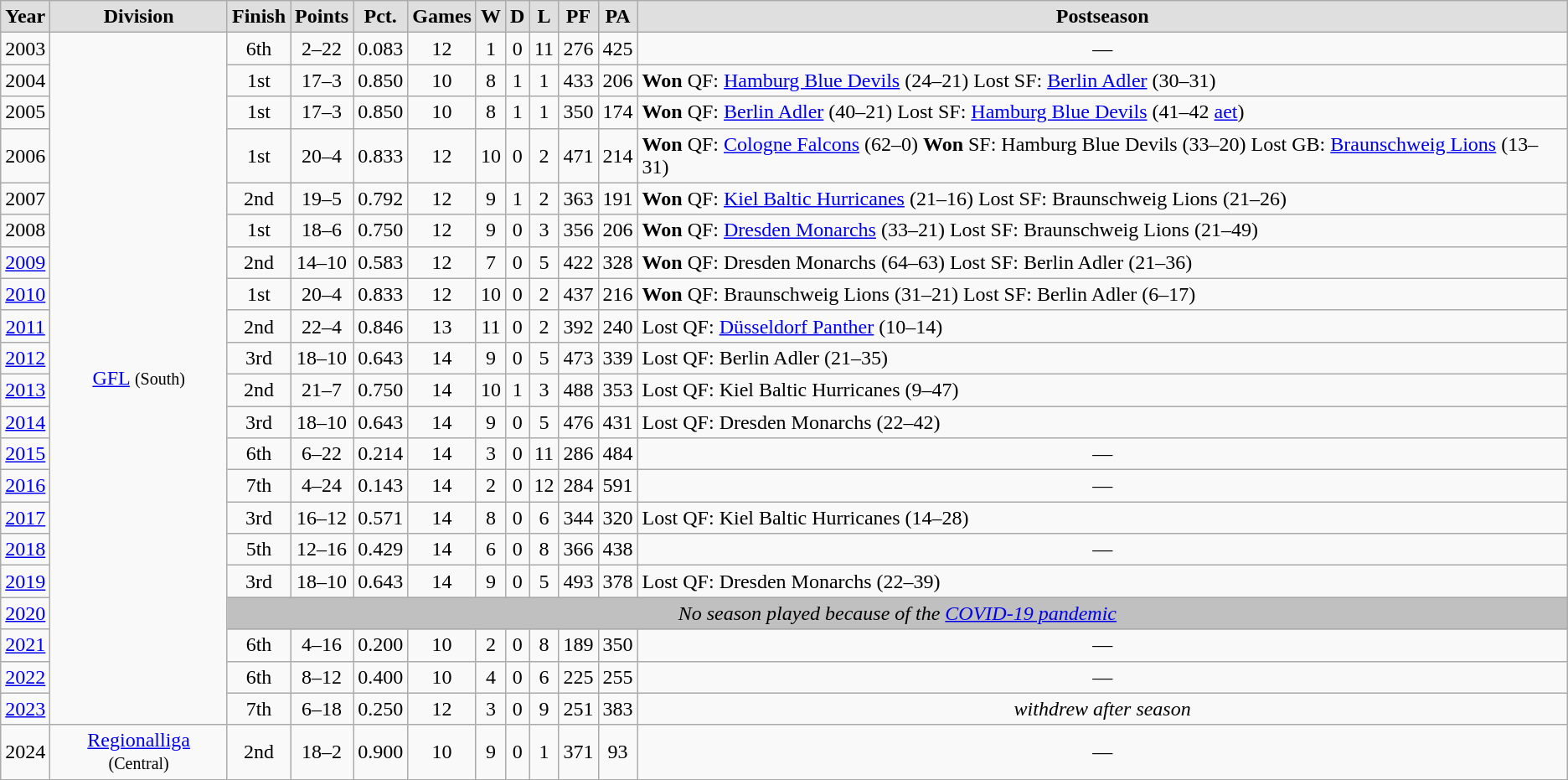<table class="wikitable" style="text-align:center">
<tr style="background:#DFDFDF; font-weight:bold">
<td>Year</td>
<td>Division</td>
<td>Finish</td>
<td>Points</td>
<td>Pct.</td>
<td>Games</td>
<td>W</td>
<td>D</td>
<td>L</td>
<td>PF</td>
<td>PA</td>
<td>Postseason</td>
</tr>
<tr>
<td>2003</td>
<td rowspan=21><a href='#'>GFL</a> <small>(South)</small></td>
<td>6th</td>
<td>2–22</td>
<td>0.083</td>
<td>12</td>
<td>1</td>
<td>0</td>
<td>11</td>
<td>276</td>
<td>425</td>
<td>—</td>
</tr>
<tr>
<td>2004</td>
<td>1st</td>
<td>17–3</td>
<td>0.850</td>
<td>10</td>
<td>8</td>
<td>1</td>
<td>1</td>
<td>433</td>
<td>206</td>
<td style="text-align:left"><strong>Won</strong> QF: <a href='#'>Hamburg Blue Devils</a> (24–21)  Lost SF: <a href='#'>Berlin Adler</a> (30–31)</td>
</tr>
<tr>
<td>2005</td>
<td>1st</td>
<td>17–3</td>
<td>0.850</td>
<td>10</td>
<td>8</td>
<td>1</td>
<td>1</td>
<td>350</td>
<td>174</td>
<td style="text-align:left"><strong>Won</strong> QF: <a href='#'>Berlin Adler</a> (40–21)  Lost SF: <a href='#'>Hamburg Blue Devils</a> (41–42 <a href='#'>aet</a>)</td>
</tr>
<tr>
<td>2006</td>
<td>1st</td>
<td>20–4</td>
<td>0.833</td>
<td>12</td>
<td>10</td>
<td>0</td>
<td>2</td>
<td>471</td>
<td>214</td>
<td style="text-align:left"><strong>Won</strong> QF: <a href='#'>Cologne Falcons</a> (62–0)  <strong>Won</strong> SF: Hamburg Blue Devils (33–20)  Lost GB: <a href='#'>Braunschweig Lions</a> (13–31)</td>
</tr>
<tr>
<td>2007</td>
<td>2nd</td>
<td>19–5</td>
<td>0.792</td>
<td>12</td>
<td>9</td>
<td>1</td>
<td>2</td>
<td>363</td>
<td>191</td>
<td style="text-align:left"><strong>Won</strong> QF: <a href='#'>Kiel Baltic Hurricanes</a> (21–16)  Lost SF: Braunschweig Lions (21–26)</td>
</tr>
<tr>
<td>2008</td>
<td>1st</td>
<td>18–6</td>
<td>0.750</td>
<td>12</td>
<td>9</td>
<td>0</td>
<td>3</td>
<td>356</td>
<td>206</td>
<td style="text-align:left"><strong>Won</strong> QF: <a href='#'>Dresden Monarchs</a> (33–21)  Lost SF: Braunschweig Lions (21–49)</td>
</tr>
<tr>
<td><a href='#'>2009</a></td>
<td>2nd</td>
<td>14–10</td>
<td>0.583</td>
<td>12</td>
<td>7</td>
<td>0</td>
<td>5</td>
<td>422</td>
<td>328</td>
<td style="text-align:left"><strong>Won</strong> QF: Dresden Monarchs (64–63)  Lost SF: Berlin Adler (21–36)</td>
</tr>
<tr>
<td><a href='#'>2010</a></td>
<td>1st</td>
<td>20–4</td>
<td>0.833</td>
<td>12</td>
<td>10</td>
<td>0</td>
<td>2</td>
<td>437</td>
<td>216</td>
<td style="text-align:left"><strong>Won</strong> QF: Braunschweig Lions (31–21)  Lost SF: Berlin Adler (6–17)</td>
</tr>
<tr>
<td><a href='#'>2011</a></td>
<td>2nd</td>
<td>22–4</td>
<td>0.846</td>
<td>13</td>
<td>11</td>
<td>0</td>
<td>2</td>
<td>392</td>
<td>240</td>
<td style="text-align:left">Lost QF: <a href='#'>Düsseldorf Panther</a> (10–14)</td>
</tr>
<tr>
<td><a href='#'>2012</a></td>
<td>3rd</td>
<td>18–10</td>
<td>0.643</td>
<td>14</td>
<td>9</td>
<td>0</td>
<td>5</td>
<td>473</td>
<td>339</td>
<td style="text-align:left">Lost QF: Berlin Adler (21–35)</td>
</tr>
<tr>
<td><a href='#'>2013</a></td>
<td>2nd</td>
<td>21–7</td>
<td>0.750</td>
<td>14</td>
<td>10</td>
<td>1</td>
<td>3</td>
<td>488</td>
<td>353</td>
<td style="text-align:left">Lost QF: Kiel Baltic Hurricanes (9–47)</td>
</tr>
<tr>
<td><a href='#'>2014</a></td>
<td>3rd</td>
<td>18–10</td>
<td>0.643</td>
<td>14</td>
<td>9</td>
<td>0</td>
<td>5</td>
<td>476</td>
<td>431</td>
<td style="text-align:left">Lost QF: Dresden Monarchs (22–42)</td>
</tr>
<tr>
<td><a href='#'>2015</a></td>
<td>6th</td>
<td>6–22</td>
<td>0.214</td>
<td>14</td>
<td>3</td>
<td>0</td>
<td>11</td>
<td>286</td>
<td>484</td>
<td>—</td>
</tr>
<tr>
<td><a href='#'>2016</a></td>
<td>7th</td>
<td>4–24</td>
<td>0.143</td>
<td>14</td>
<td>2</td>
<td>0</td>
<td>12</td>
<td>284</td>
<td>591</td>
<td>—</td>
</tr>
<tr>
<td><a href='#'>2017</a></td>
<td>3rd</td>
<td>16–12</td>
<td>0.571</td>
<td>14</td>
<td>8</td>
<td>0</td>
<td>6</td>
<td>344</td>
<td>320</td>
<td style="text-align:left">Lost QF: Kiel Baltic Hurricanes (14–28)</td>
</tr>
<tr>
<td><a href='#'>2018</a></td>
<td>5th</td>
<td>12–16</td>
<td>0.429</td>
<td>14</td>
<td>6</td>
<td>0</td>
<td>8</td>
<td>366</td>
<td>438</td>
<td>—</td>
</tr>
<tr>
<td><a href='#'>2019</a></td>
<td>3rd</td>
<td>18–10</td>
<td>0.643</td>
<td>14</td>
<td>9</td>
<td>0</td>
<td>5</td>
<td>493</td>
<td>378</td>
<td style="text-align:left;">Lost QF: Dresden Monarchs (22–39)</td>
</tr>
<tr>
<td><a href='#'>2020</a></td>
<td colspan="10" style="background:#C0C0C0"><em>No season played because of the <a href='#'>COVID-19 pandemic</a></em></td>
</tr>
<tr>
<td><a href='#'>2021</a></td>
<td>6th</td>
<td>4–16</td>
<td>0.200</td>
<td>10</td>
<td>2</td>
<td>0</td>
<td>8</td>
<td>189</td>
<td>350</td>
<td>—</td>
</tr>
<tr>
<td><a href='#'>2022</a></td>
<td>6th</td>
<td>8–12</td>
<td>0.400</td>
<td>10</td>
<td>4</td>
<td>0</td>
<td>6</td>
<td>225</td>
<td>255</td>
<td>—</td>
</tr>
<tr>
<td><a href='#'>2023</a></td>
<td>7th</td>
<td>6–18</td>
<td>0.250</td>
<td>12</td>
<td>3</td>
<td>0</td>
<td>9</td>
<td>251</td>
<td>383</td>
<td><em>withdrew after season</em></td>
</tr>
<tr>
<td>2024</td>
<td rowspan=2><a href='#'>Regionalliga</a> <small>(Central)</small></td>
<td>2nd</td>
<td>18–2</td>
<td>0.900</td>
<td>10</td>
<td>9</td>
<td>0</td>
<td>1</td>
<td>371</td>
<td>93</td>
<td>—</td>
</tr>
</table>
